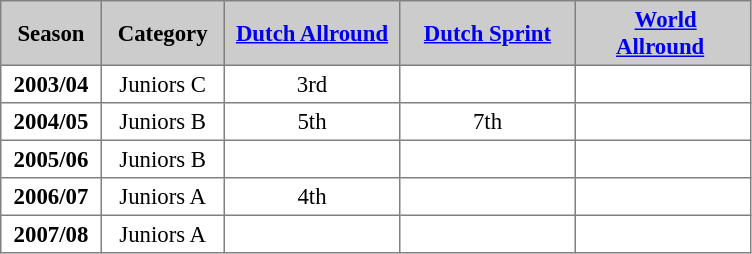<table cellpadding="3" cellspacing="0" border="1" style="background:#ffffff; text-align:center; font-size:95%; border:grey solid 1px; border-collapse:collapse;">
<tr style="background:#ccc; text-align:center;">
<th style="background:#ccc;">  Season  </th>
<th style="background:#ccc;">  Category  </th>
<th style="background:#ccc;" width="110"> <a href='#'>Dutch Allround</a> </th>
<th style="background:#ccc;" width="110"> <a href='#'>Dutch Sprint</a> </th>
<th style="background:#ccc;" width="110"> <a href='#'>World Allround</a> </th>
</tr>
<tr>
<td> <strong>2003/04</strong> </td>
<td>Juniors C</td>
<td>3rd</td>
<td></td>
<td></td>
</tr>
<tr>
<td> <strong>2004/05</strong> </td>
<td>Juniors B</td>
<td>5th</td>
<td>7th</td>
<td></td>
</tr>
<tr>
<td> <strong>2005/06</strong> </td>
<td>Juniors B</td>
<td></td>
<td></td>
<td></td>
</tr>
<tr>
<td> <strong>2006/07</strong> </td>
<td>Juniors A</td>
<td>4th</td>
<td></td>
<td></td>
</tr>
<tr>
<td> <strong>2007/08</strong> </td>
<td>Juniors A</td>
<td></td>
<td></td>
<td></td>
</tr>
</table>
